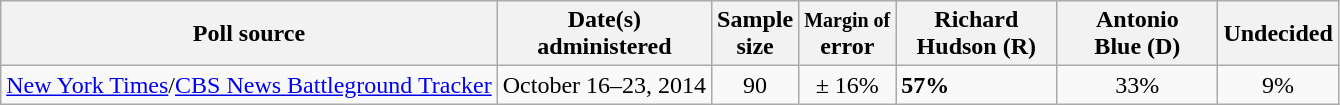<table class="wikitable">
<tr>
<th>Poll source</th>
<th>Date(s)<br>administered</th>
<th>Sample<br>size</th>
<th><small>Margin of</small><br>error</th>
<th style="width:100px;">Richard<br>Hudson (R)</th>
<th style="width:100px;">Antonio<br>Blue (D)</th>
<th>Undecided</th>
</tr>
<tr>
<td><a href='#'>New York Times</a>/<a href='#'>CBS News Battleground Tracker</a></td>
<td align=center>October 16–23, 2014</td>
<td align=center>90</td>
<td align=center>± 16%</td>
<td><strong>57%</strong></td>
<td align=center>33%</td>
<td align=center>9%</td>
</tr>
</table>
